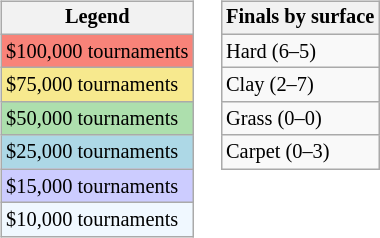<table>
<tr valign=top>
<td><br><table class=wikitable style="font-size:85%">
<tr>
<th>Legend</th>
</tr>
<tr style="background:#f88379;">
<td>$100,000 tournaments</td>
</tr>
<tr style="background:#f7e98e;">
<td>$75,000 tournaments</td>
</tr>
<tr style="background:#addfad;">
<td>$50,000 tournaments</td>
</tr>
<tr style="background:lightblue;">
<td>$25,000 tournaments</td>
</tr>
<tr style="background:#ccccff;">
<td>$15,000 tournaments</td>
</tr>
<tr style="background:#f0f8ff;">
<td>$10,000 tournaments</td>
</tr>
</table>
</td>
<td><br><table class=wikitable style="font-size:85%">
<tr>
<th>Finals by surface</th>
</tr>
<tr>
<td>Hard (6–5)</td>
</tr>
<tr>
<td>Clay (2–7)</td>
</tr>
<tr>
<td>Grass (0–0)</td>
</tr>
<tr>
<td>Carpet (0–3)</td>
</tr>
</table>
</td>
</tr>
</table>
